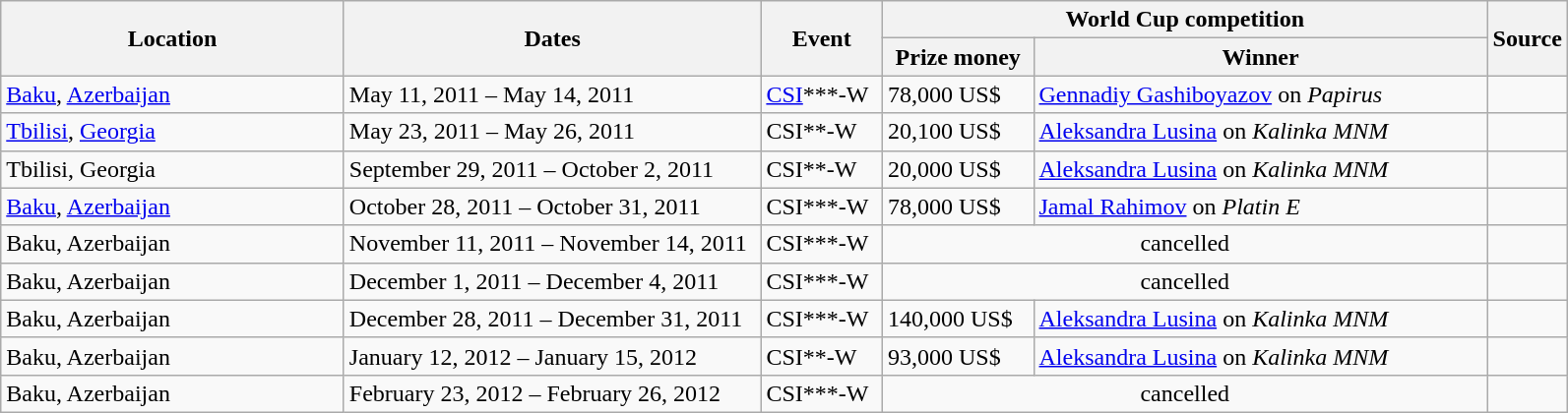<table class="wikitable">
<tr>
<th rowspan=2 width=225>Location</th>
<th rowspan=2 width=275>Dates</th>
<th rowspan=2 width=75>Event</th>
<th colspan=2>World Cup competition</th>
<th rowspan=2>Source</th>
</tr>
<tr>
<th width=95>Prize money</th>
<th width=300>Winner</th>
</tr>
<tr>
<td> <a href='#'>Baku</a>, <a href='#'>Azerbaijan</a></td>
<td>May 11, 2011 – May 14, 2011</td>
<td><a href='#'>CSI</a>***-W</td>
<td>78,000 US$</td>
<td> <a href='#'>Gennadiy Gashiboyazov</a> on <em>Papirus</em></td>
<td></td>
</tr>
<tr>
<td> <a href='#'>Tbilisi</a>, <a href='#'>Georgia</a></td>
<td>May 23, 2011 – May 26, 2011</td>
<td>CSI**-W</td>
<td>20,100 US$</td>
<td> <a href='#'>Aleksandra Lusina</a> on <em>Kalinka MNM</em></td>
<td></td>
</tr>
<tr>
<td> Tbilisi, Georgia</td>
<td>September 29, 2011 – October 2, 2011</td>
<td>CSI**-W</td>
<td>20,000 US$</td>
<td> <a href='#'>Aleksandra Lusina</a> on <em>Kalinka MNM</em></td>
<td></td>
</tr>
<tr>
<td> <a href='#'>Baku</a>, <a href='#'>Azerbaijan</a></td>
<td>October 28, 2011 – October 31, 2011</td>
<td>CSI***-W</td>
<td>78,000 US$</td>
<td> <a href='#'>Jamal Rahimov</a> on <em>Platin E</em></td>
<td></td>
</tr>
<tr>
<td> Baku, Azerbaijan</td>
<td>November 11, 2011 – November 14, 2011</td>
<td>CSI***-W</td>
<td colspan="2" align="center">cancelled</td>
<td></td>
</tr>
<tr>
<td> Baku, Azerbaijan</td>
<td>December 1, 2011 – December 4, 2011</td>
<td>CSI***-W</td>
<td colspan="2" align="center">cancelled</td>
<td></td>
</tr>
<tr>
<td> Baku, Azerbaijan</td>
<td>December 28, 2011 – December 31, 2011</td>
<td>CSI***-W</td>
<td>140,000 US$</td>
<td> <a href='#'>Aleksandra Lusina</a> on <em>Kalinka MNM</em></td>
<td></td>
</tr>
<tr>
<td> Baku, Azerbaijan</td>
<td>January 12, 2012 – January 15, 2012</td>
<td>CSI**-W</td>
<td>93,000 US$</td>
<td> <a href='#'>Aleksandra Lusina</a> on <em>Kalinka MNM</em></td>
<td></td>
</tr>
<tr>
<td> Baku, Azerbaijan</td>
<td>February 23, 2012 – February 26, 2012</td>
<td>CSI***-W</td>
<td colspan="2" align="center">cancelled</td>
<td></td>
</tr>
</table>
